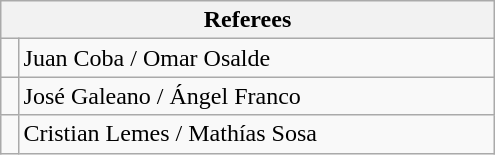<table class="wikitable" style="width:330px;">
<tr>
<th colspan=2>Referees</th>
</tr>
<tr>
<td align=left></td>
<td>Juan Coba / Omar Osalde</td>
</tr>
<tr>
<td align=left></td>
<td>José Galeano / Ángel Franco</td>
</tr>
<tr>
<td align=left></td>
<td>Cristian Lemes / Mathías Sosa</td>
</tr>
</table>
